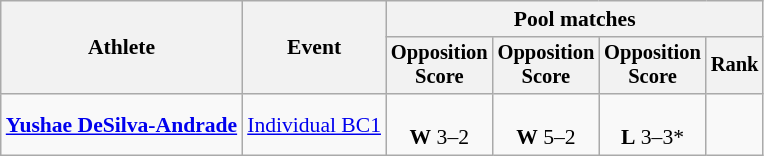<table class=wikitable style="font-size:90%">
<tr>
<th rowspan="2">Athlete</th>
<th rowspan="2">Event</th>
<th colspan="4">Pool matches</th>
</tr>
<tr style="font-size:95%">
<th>Opposition<br>Score</th>
<th>Opposition<br>Score</th>
<th>Opposition<br>Score</th>
<th>Rank</th>
</tr>
<tr align=center>
<td align=left><strong><a href='#'>Yushae DeSilva-Andrade</a></strong></td>
<td align=left><a href='#'>Individual BC1</a></td>
<td><br><strong>W</strong> 3–2</td>
<td><br><strong>W</strong> 5–2</td>
<td><br><strong>L</strong> 3–3*</td>
<td></td>
</tr>
</table>
